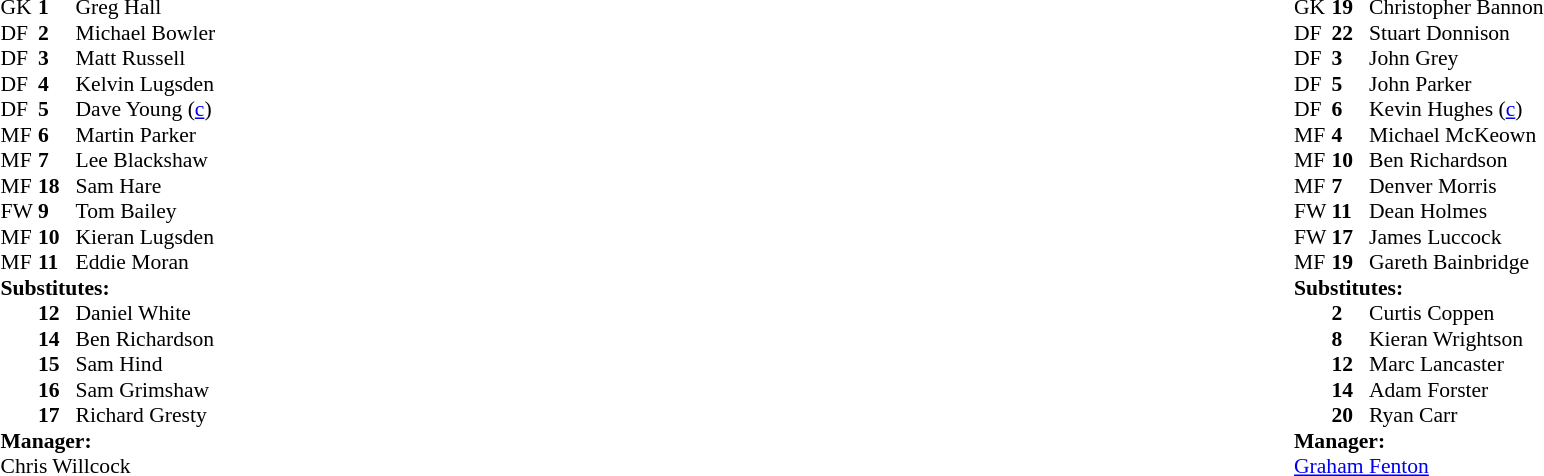<table width="100%">
<tr>
<td valign="top" width="50%"><br><table style="font-size: 90%" cellspacing="0" cellpadding="0">
<tr>
<th width=25></th>
<th width=25></th>
</tr>
<tr>
<td>GK</td>
<td><strong>1</strong></td>
<td>Greg Hall</td>
</tr>
<tr>
<td>DF</td>
<td><strong>2</strong></td>
<td>Michael Bowler</td>
</tr>
<tr>
<td>DF</td>
<td><strong>3</strong></td>
<td>Matt Russell</td>
</tr>
<tr>
<td>DF</td>
<td><strong>4</strong></td>
<td>Kelvin Lugsden</td>
</tr>
<tr>
<td>DF</td>
<td><strong>5</strong></td>
<td>Dave Young (<a href='#'>c</a>)</td>
</tr>
<tr>
<td>MF</td>
<td><strong>6</strong></td>
<td>Martin Parker</td>
</tr>
<tr>
<td>MF</td>
<td><strong>7</strong></td>
<td>Lee Blackshaw</td>
<td></td>
<td></td>
</tr>
<tr>
<td>MF</td>
<td><strong>18</strong></td>
<td>Sam Hare</td>
<td></td>
<td></td>
</tr>
<tr>
<td>FW</td>
<td><strong>9</strong></td>
<td>Tom Bailey</td>
</tr>
<tr>
<td>MF</td>
<td><strong>10</strong></td>
<td>Kieran Lugsden</td>
</tr>
<tr>
<td>MF</td>
<td><strong>11</strong></td>
<td>Eddie Moran</td>
<td></td>
<td></td>
</tr>
<tr>
<td colspan=3><strong>Substitutes:</strong></td>
</tr>
<tr>
<td></td>
<td><strong>12</strong></td>
<td>Daniel White</td>
<td></td>
<td></td>
</tr>
<tr>
<td></td>
<td><strong>14</strong></td>
<td>Ben Richardson</td>
</tr>
<tr>
<td></td>
<td><strong>15</strong></td>
<td>Sam Hind</td>
<td></td>
<td></td>
</tr>
<tr>
<td></td>
<td><strong>16</strong></td>
<td>Sam Grimshaw</td>
<td></td>
<td></td>
</tr>
<tr>
<td></td>
<td><strong>17</strong></td>
<td>Richard Gresty</td>
</tr>
<tr>
<td colspan=3><strong>Manager:</strong></td>
</tr>
<tr>
<td colspan=4>Chris Willcock</td>
</tr>
</table>
</td>
<td></td>
<td valign="top" width="50%"><br><table style="font-size: 90%" cellspacing="0" cellpadding="0" align=center>
<tr>
<th width=25></th>
<th width=25></th>
</tr>
<tr>
<td>GK</td>
<td><strong>19</strong></td>
<td>Christopher Bannon</td>
</tr>
<tr>
<td>DF</td>
<td><strong>22</strong></td>
<td>Stuart Donnison</td>
</tr>
<tr>
<td>DF</td>
<td><strong>3</strong></td>
<td>John Grey</td>
</tr>
<tr>
<td>DF</td>
<td><strong>5</strong></td>
<td>John Parker</td>
</tr>
<tr>
<td>DF</td>
<td><strong>6</strong></td>
<td>Kevin Hughes (<a href='#'>c</a>)</td>
</tr>
<tr>
<td>MF</td>
<td><strong>4</strong></td>
<td>Michael McKeown</td>
</tr>
<tr>
<td>MF</td>
<td><strong>10</strong></td>
<td>Ben Richardson</td>
<td></td>
</tr>
<tr>
<td>MF</td>
<td><strong>7</strong></td>
<td>Denver Morris</td>
</tr>
<tr>
<td>FW</td>
<td><strong>11</strong></td>
<td>Dean Holmes</td>
<td></td>
<td></td>
</tr>
<tr>
<td>FW</td>
<td><strong>17</strong></td>
<td>James Luccock</td>
<td></td>
<td></td>
</tr>
<tr>
<td>MF</td>
<td><strong>19</strong></td>
<td>Gareth Bainbridge</td>
<td></td>
<td></td>
</tr>
<tr>
<td colspan=3><strong>Substitutes:</strong></td>
</tr>
<tr>
<td></td>
<td><strong>2</strong></td>
<td>Curtis Coppen</td>
</tr>
<tr>
<td></td>
<td><strong>8</strong></td>
<td>Kieran Wrightson</td>
<td></td>
<td></td>
</tr>
<tr>
<td></td>
<td><strong>12</strong></td>
<td>Marc Lancaster</td>
</tr>
<tr>
<td></td>
<td><strong>14</strong></td>
<td>Adam Forster</td>
<td></td>
<td></td>
</tr>
<tr>
<td></td>
<td><strong>20</strong></td>
<td>Ryan Carr</td>
<td></td>
<td></td>
</tr>
<tr>
<td colspan=3><strong>Manager:</strong></td>
</tr>
<tr>
<td colspan=4><a href='#'>Graham Fenton</a></td>
</tr>
</table>
</td>
</tr>
</table>
